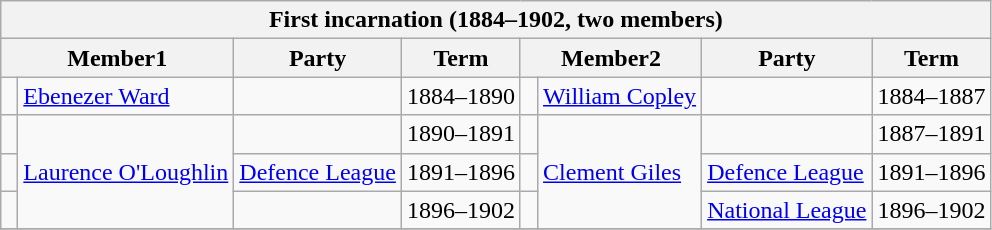<table class="wikitable">
<tr>
<th colspan="8">First incarnation (1884–1902, two members)</th>
</tr>
<tr>
<th colspan="2">Member1</th>
<th>Party</th>
<th>Term</th>
<th colspan="2">Member2</th>
<th>Party</th>
<th>Term</th>
</tr>
<tr>
<td> </td>
<td><a href='#'>Ebenezer Ward</a></td>
<td></td>
<td>1884–1890</td>
<td> </td>
<td><a href='#'>William Copley</a></td>
<td></td>
<td>1884–1887</td>
</tr>
<tr>
<td> </td>
<td rowspan=3><a href='#'>Laurence O'Loughlin</a></td>
<td></td>
<td>1890–1891</td>
<td> </td>
<td rowspan=3><a href='#'>Clement Giles</a></td>
<td></td>
<td>1887–1891</td>
</tr>
<tr>
<td> </td>
<td><a href='#'>Defence League</a></td>
<td>1891–1896</td>
<td> </td>
<td><a href='#'>Defence League</a></td>
<td>1891–1896</td>
</tr>
<tr>
<td> </td>
<td></td>
<td>1896–1902</td>
<td> </td>
<td><a href='#'>National League</a></td>
<td>1896–1902</td>
</tr>
<tr>
</tr>
</table>
